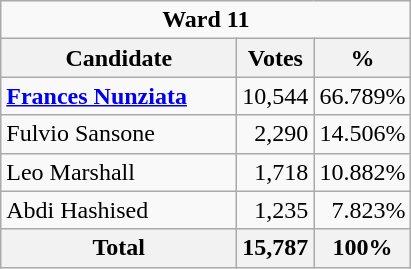<table class="wikitable">
<tr>
<td Colspan="3" align="center"><strong>Ward 11</strong></td>
</tr>
<tr>
<th bgcolor="#DDDDFF" width="150px">Candidate</th>
<th bgcolor="#DDDDFF">Votes</th>
<th bgcolor="#DDDDFF">%</th>
</tr>
<tr>
<td><strong><a href='#'>Frances Nunziata</a></strong></td>
<td align=right>10,544</td>
<td align=right>66.789%</td>
</tr>
<tr>
<td>Fulvio Sansone</td>
<td align=right>2,290</td>
<td align=right>14.506%</td>
</tr>
<tr>
<td>Leo Marshall</td>
<td align=right>1,718</td>
<td align=right>10.882%</td>
</tr>
<tr>
<td>Abdi Hashised</td>
<td align=right>1,235</td>
<td align=right>7.823%</td>
</tr>
<tr>
<th>Total</th>
<th align=right>15,787</th>
<th align=right>100%</th>
</tr>
</table>
